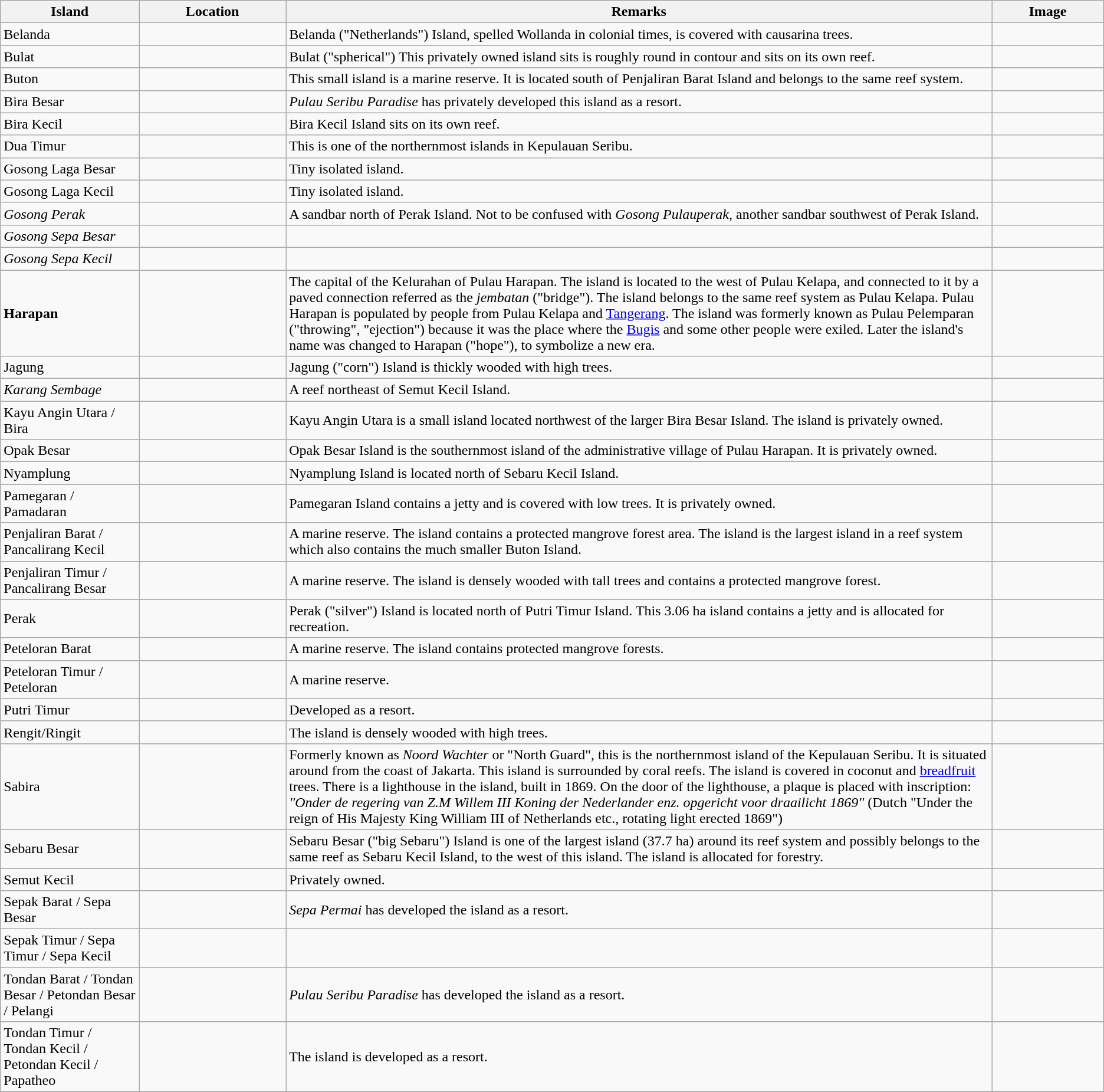<table class="wikitable">
<tr>
<th scope="col" width="150">Island</th>
<th scope="col" width="160">Location</th>
<th scope="col" width="800">Remarks</th>
<th scope="col" width="120">Image</th>
</tr>
<tr>
<td>Belanda</td>
<td></td>
<td>Belanda ("Netherlands") Island, spelled Wollanda in colonial times, is covered with causarina trees.</td>
<td></td>
</tr>
<tr>
<td>Bulat</td>
<td></td>
<td>Bulat ("spherical") This privately owned island sits is roughly round in contour and sits on its own reef.</td>
<td></td>
</tr>
<tr>
<td>Buton</td>
<td></td>
<td>This small island is a marine reserve. It is located south of Penjaliran Barat Island and belongs to the same reef system.</td>
<td></td>
</tr>
<tr>
<td>Bira Besar</td>
<td></td>
<td><em>Pulau Seribu Paradise</em> has privately developed this island as a resort.</td>
<td></td>
</tr>
<tr>
<td>Bira Kecil</td>
<td></td>
<td>Bira Kecil Island sits on its own reef.</td>
<td></td>
</tr>
<tr>
<td>Dua Timur</td>
<td></td>
<td>This is one of the northernmost islands in Kepulauan Seribu.</td>
<td></td>
</tr>
<tr>
<td>Gosong Laga Besar</td>
<td></td>
<td>Tiny isolated island.</td>
<td></td>
</tr>
<tr>
<td>Gosong Laga Kecil</td>
<td></td>
<td>Tiny isolated island.</td>
<td></td>
</tr>
<tr>
<td><em>Gosong Perak</em></td>
<td></td>
<td>A sandbar  north of Perak Island. Not to be confused with <em>Gosong Pulauperak</em>, another sandbar  southwest of Perak Island.</td>
<td></td>
</tr>
<tr>
<td><em>Gosong Sepa Besar</em></td>
<td></td>
<td></td>
<td></td>
</tr>
<tr>
<td><em>Gosong Sepa Kecil</em></td>
<td></td>
<td></td>
<td></td>
</tr>
<tr>
<td><strong>Harapan</strong></td>
<td></td>
<td>The capital of the Kelurahan of Pulau Harapan. The island is located to the west of Pulau Kelapa, and connected to it by a  paved connection referred as the <em>jembatan</em> ("bridge"). The island belongs to the same reef system as Pulau Kelapa. Pulau Harapan is populated by people from Pulau Kelapa and <a href='#'>Tangerang</a>. The island was formerly known as Pulau Pelemparan ("throwing", "ejection") because it was the place where the <a href='#'>Bugis</a> and some other people were exiled. Later the island's name was changed to Harapan ("hope"), to symbolize a new era.</td>
<td></td>
</tr>
<tr>
<td>Jagung</td>
<td></td>
<td>Jagung ("corn") Island is thickly wooded with high trees.</td>
<td></td>
</tr>
<tr>
<td><em>Karang Sembage</em></td>
<td></td>
<td>A reef  northeast of Semut Kecil Island.</td>
<td></td>
</tr>
<tr>
<td>Kayu Angin Utara / Bira</td>
<td></td>
<td>Kayu Angin Utara is a small island located  northwest of the larger Bira Besar Island. The island is privately owned.</td>
<td></td>
</tr>
<tr>
<td>Opak Besar</td>
<td></td>
<td>Opak Besar Island is the southernmost island of the administrative village of Pulau Harapan. It is privately owned.</td>
<td></td>
</tr>
<tr>
<td>Nyamplung</td>
<td></td>
<td>Nyamplung Island is located north of Sebaru Kecil Island.</td>
<td></td>
</tr>
<tr>
<td>Pamegaran / Pamadaran</td>
<td></td>
<td>Pamegaran Island contains a jetty and is covered with low trees. It is privately owned.</td>
<td></td>
</tr>
<tr>
<td>Penjaliran Barat / Pancalirang Kecil</td>
<td></td>
<td>A marine reserve. The island contains a protected mangrove forest area. The island is the largest island in a reef system which also contains the much smaller Buton Island.</td>
<td></td>
</tr>
<tr>
<td>Penjaliran Timur / Pancalirang Besar</td>
<td></td>
<td>A marine reserve. The island is densely wooded with tall trees and contains a protected mangrove forest.</td>
<td></td>
</tr>
<tr>
<td>Perak</td>
<td></td>
<td>Perak ("silver") Island is located north of Putri Timur Island. This 3.06 ha island contains a jetty and is allocated for recreation.</td>
<td></td>
</tr>
<tr>
<td>Peteloran Barat</td>
<td></td>
<td>A marine reserve. The island contains protected mangrove forests.</td>
<td></td>
</tr>
<tr>
<td>Peteloran Timur / Peteloran</td>
<td></td>
<td>A marine reserve.</td>
<td></td>
</tr>
<tr>
<td>Putri Timur</td>
<td></td>
<td>Developed as a resort.</td>
<td></td>
</tr>
<tr>
<td>Rengit/Ringit</td>
<td></td>
<td>The island is densely wooded with high trees.</td>
<td></td>
</tr>
<tr>
<td>Sabira</td>
<td></td>
<td>Formerly known as <em>Noord Wachter</em> or "North Guard", this is the northernmost island of the Kepulauan Seribu. It is situated around  from the coast of Jakarta. This  island is surrounded by coral reefs. The island is covered in coconut and <a href='#'>breadfruit</a> trees. There is a  lighthouse in the island, built in 1869. On the door of the lighthouse, a plaque is placed with inscription: <em>"Onder de regering van Z.M Willem III Koning der Nederlander enz. opgericht voor draailicht 1869"</em> (Dutch "Under the reign of His Majesty King William III of Netherlands etc., rotating light erected 1869")</td>
<td></td>
</tr>
<tr>
<td>Sebaru Besar</td>
<td></td>
<td>Sebaru Besar ("big Sebaru") Island is one of the largest island (37.7 ha) around its reef system and possibly belongs to the same reef as Sebaru Kecil Island, to the west of this island. The island is allocated for forestry.</td>
<td></td>
</tr>
<tr>
<td>Semut Kecil</td>
<td></td>
<td>Privately owned.</td>
<td></td>
</tr>
<tr>
<td>Sepak Barat / Sepa Besar</td>
<td></td>
<td><em>Sepa Permai</em> has developed the island as a resort.</td>
<td></td>
</tr>
<tr>
<td>Sepak Timur / Sepa Timur / Sepa Kecil</td>
<td></td>
<td></td>
<td></td>
</tr>
<tr>
<td>Tondan Barat / Tondan Besar / Petondan Besar / Pelangi</td>
<td></td>
<td><em>Pulau Seribu Paradise</em> has developed the island as a resort.</td>
<td></td>
</tr>
<tr>
<td>Tondan Timur / Tondan Kecil / Petondan Kecil / Papatheo</td>
<td></td>
<td>The island is developed as a resort.</td>
<td></td>
</tr>
<tr>
</tr>
</table>
